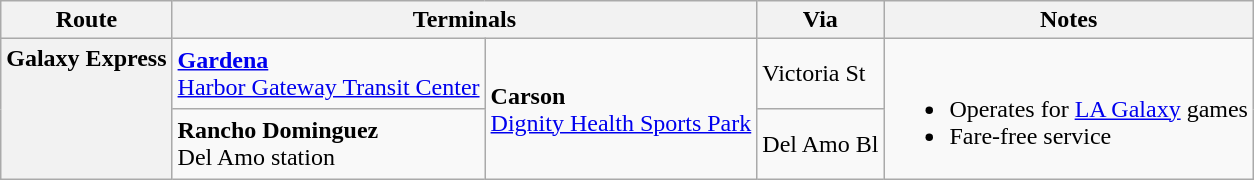<table class="wikitable">
<tr>
<th>Route</th>
<th colspan="2"><strong>Terminals</strong></th>
<th>Via</th>
<th>Notes</th>
</tr>
<tr>
<th rowspan="2" style="vertical-align:top">Galaxy Express<br></th>
<td><strong><a href='#'>Gardena</a></strong><br><a href='#'>Harbor Gateway Transit Center</a></td>
<td rowspan="2"><strong>Carson</strong><br><a href='#'>Dignity Health Sports Park</a></td>
<td>Victoria St</td>
<td rowspan="2"><br><ul><li>Operates for <a href='#'>LA Galaxy</a> games</li><li>Fare-free service</li></ul></td>
</tr>
<tr>
<td><strong>Rancho Dominguez</strong><br>Del Amo station</td>
<td>Del Amo Bl</td>
</tr>
</table>
